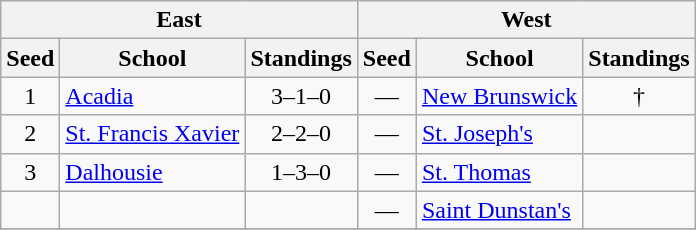<table class="wikitable">
<tr>
<th colspan=3>East</th>
<th colspan=3>West</th>
</tr>
<tr>
<th>Seed</th>
<th>School</th>
<th>Standings</th>
<th>Seed</th>
<th>School</th>
<th>Standings</th>
</tr>
<tr>
<td align=center>1</td>
<td><a href='#'>Acadia</a></td>
<td align=center>3–1–0</td>
<td align=center>—</td>
<td><a href='#'>New Brunswick</a></td>
<td align=center>†</td>
</tr>
<tr>
<td align=center>2</td>
<td><a href='#'>St. Francis Xavier</a></td>
<td align=center>2–2–0</td>
<td align=center>—</td>
<td><a href='#'>St. Joseph's</a></td>
<td></td>
</tr>
<tr>
<td align=center>3</td>
<td><a href='#'>Dalhousie</a></td>
<td align=center>1–3–0</td>
<td align=center>—</td>
<td><a href='#'>St. Thomas</a></td>
<td></td>
</tr>
<tr>
<td></td>
<td></td>
<td></td>
<td align=center>—</td>
<td><a href='#'>Saint Dunstan's</a></td>
<td></td>
</tr>
<tr>
</tr>
</table>
